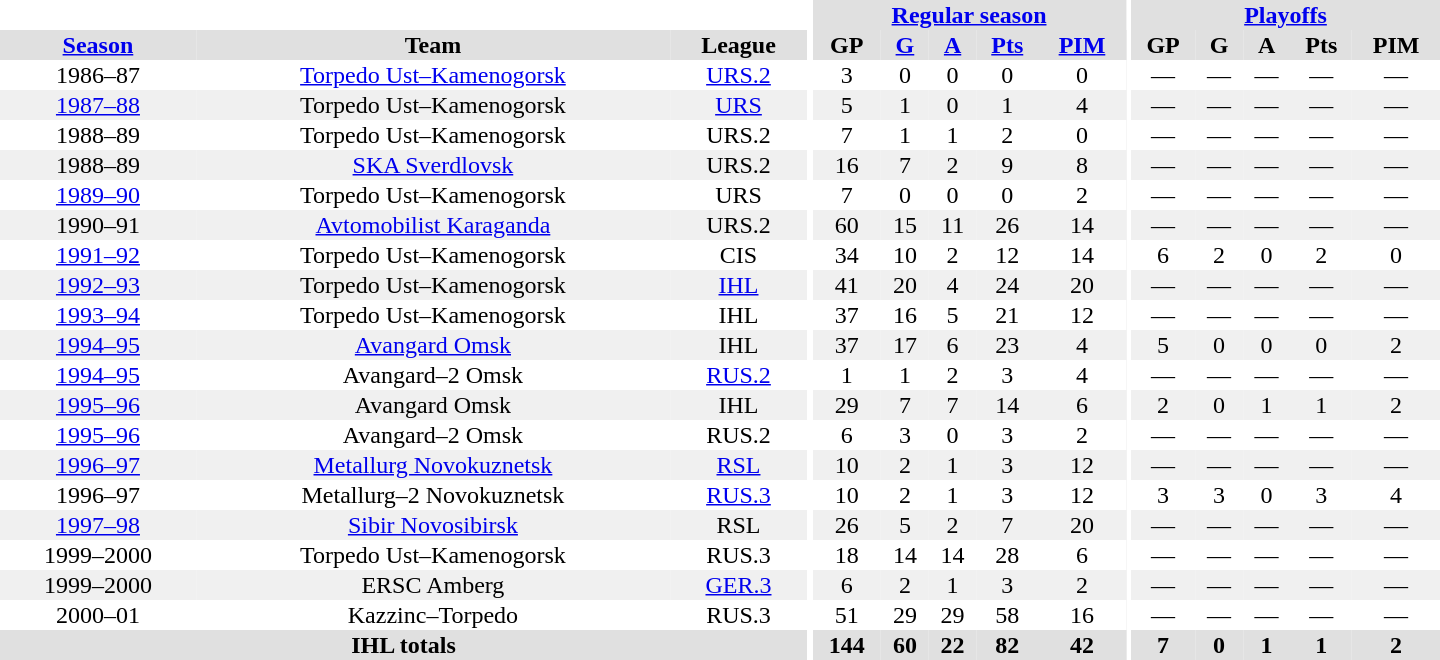<table border="0" cellpadding="1" cellspacing="0" style="text-align:center; width:60em">
<tr bgcolor="#e0e0e0">
<th colspan="3" bgcolor="#ffffff"></th>
<th rowspan="100" bgcolor="#ffffff"></th>
<th colspan="5"><a href='#'>Regular season</a></th>
<th rowspan="100" bgcolor="#ffffff"></th>
<th colspan="5"><a href='#'>Playoffs</a></th>
</tr>
<tr bgcolor="#e0e0e0">
<th><a href='#'>Season</a></th>
<th>Team</th>
<th>League</th>
<th>GP</th>
<th><a href='#'>G</a></th>
<th><a href='#'>A</a></th>
<th><a href='#'>Pts</a></th>
<th><a href='#'>PIM</a></th>
<th>GP</th>
<th>G</th>
<th>A</th>
<th>Pts</th>
<th>PIM</th>
</tr>
<tr>
<td>1986–87</td>
<td><a href='#'>Torpedo Ust–Kamenogorsk</a></td>
<td><a href='#'>URS.2</a></td>
<td>3</td>
<td>0</td>
<td>0</td>
<td>0</td>
<td>0</td>
<td>—</td>
<td>—</td>
<td>—</td>
<td>—</td>
<td>—</td>
</tr>
<tr bgcolor="#f0f0f0">
<td><a href='#'>1987–88</a></td>
<td>Torpedo Ust–Kamenogorsk</td>
<td><a href='#'>URS</a></td>
<td>5</td>
<td>1</td>
<td>0</td>
<td>1</td>
<td>4</td>
<td>—</td>
<td>—</td>
<td>—</td>
<td>—</td>
<td>—</td>
</tr>
<tr>
<td>1988–89</td>
<td>Torpedo Ust–Kamenogorsk</td>
<td>URS.2</td>
<td>7</td>
<td>1</td>
<td>1</td>
<td>2</td>
<td>0</td>
<td>—</td>
<td>—</td>
<td>—</td>
<td>—</td>
<td>—</td>
</tr>
<tr bgcolor="#f0f0f0">
<td>1988–89</td>
<td><a href='#'>SKA Sverdlovsk</a></td>
<td>URS.2</td>
<td>16</td>
<td>7</td>
<td>2</td>
<td>9</td>
<td>8</td>
<td>—</td>
<td>—</td>
<td>—</td>
<td>—</td>
<td>—</td>
</tr>
<tr>
<td><a href='#'>1989–90</a></td>
<td>Torpedo Ust–Kamenogorsk</td>
<td>URS</td>
<td>7</td>
<td>0</td>
<td>0</td>
<td>0</td>
<td>2</td>
<td>—</td>
<td>—</td>
<td>—</td>
<td>—</td>
<td>—</td>
</tr>
<tr bgcolor="#f0f0f0">
<td>1990–91</td>
<td><a href='#'>Avtomobilist Karaganda</a></td>
<td>URS.2</td>
<td>60</td>
<td>15</td>
<td>11</td>
<td>26</td>
<td>14</td>
<td>—</td>
<td>—</td>
<td>—</td>
<td>—</td>
<td>—</td>
</tr>
<tr>
<td><a href='#'>1991–92</a></td>
<td>Torpedo Ust–Kamenogorsk</td>
<td>CIS</td>
<td>34</td>
<td>10</td>
<td>2</td>
<td>12</td>
<td>14</td>
<td>6</td>
<td>2</td>
<td>0</td>
<td>2</td>
<td>0</td>
</tr>
<tr bgcolor="#f0f0f0">
<td><a href='#'>1992–93</a></td>
<td>Torpedo Ust–Kamenogorsk</td>
<td><a href='#'>IHL</a></td>
<td>41</td>
<td>20</td>
<td>4</td>
<td>24</td>
<td>20</td>
<td>—</td>
<td>—</td>
<td>—</td>
<td>—</td>
<td>—</td>
</tr>
<tr>
<td><a href='#'>1993–94</a></td>
<td>Torpedo Ust–Kamenogorsk</td>
<td>IHL</td>
<td>37</td>
<td>16</td>
<td>5</td>
<td>21</td>
<td>12</td>
<td>—</td>
<td>—</td>
<td>—</td>
<td>—</td>
<td>—</td>
</tr>
<tr bgcolor="#f0f0f0">
<td><a href='#'>1994–95</a></td>
<td><a href='#'>Avangard Omsk</a></td>
<td>IHL</td>
<td>37</td>
<td>17</td>
<td>6</td>
<td>23</td>
<td>4</td>
<td>5</td>
<td>0</td>
<td>0</td>
<td>0</td>
<td>2</td>
</tr>
<tr>
<td><a href='#'>1994–95</a></td>
<td>Avangard–2 Omsk</td>
<td><a href='#'>RUS.2</a></td>
<td>1</td>
<td>1</td>
<td>2</td>
<td>3</td>
<td>4</td>
<td>—</td>
<td>—</td>
<td>—</td>
<td>—</td>
<td>—</td>
</tr>
<tr bgcolor="#f0f0f0">
<td><a href='#'>1995–96</a></td>
<td>Avangard Omsk</td>
<td>IHL</td>
<td>29</td>
<td>7</td>
<td>7</td>
<td>14</td>
<td>6</td>
<td>2</td>
<td>0</td>
<td>1</td>
<td>1</td>
<td>2</td>
</tr>
<tr>
<td><a href='#'>1995–96</a></td>
<td>Avangard–2 Omsk</td>
<td>RUS.2</td>
<td>6</td>
<td>3</td>
<td>0</td>
<td>3</td>
<td>2</td>
<td>—</td>
<td>—</td>
<td>—</td>
<td>—</td>
<td>—</td>
</tr>
<tr bgcolor="#f0f0f0">
<td><a href='#'>1996–97</a></td>
<td><a href='#'>Metallurg Novokuznetsk</a></td>
<td><a href='#'>RSL</a></td>
<td>10</td>
<td>2</td>
<td>1</td>
<td>3</td>
<td>12</td>
<td>—</td>
<td>—</td>
<td>—</td>
<td>—</td>
<td>—</td>
</tr>
<tr>
<td>1996–97</td>
<td>Metallurg–2 Novokuznetsk</td>
<td><a href='#'>RUS.3</a></td>
<td>10</td>
<td>2</td>
<td>1</td>
<td>3</td>
<td>12</td>
<td>3</td>
<td>3</td>
<td>0</td>
<td>3</td>
<td>4</td>
</tr>
<tr bgcolor="#f0f0f0">
<td><a href='#'>1997–98</a></td>
<td><a href='#'>Sibir Novosibirsk</a></td>
<td>RSL</td>
<td>26</td>
<td>5</td>
<td>2</td>
<td>7</td>
<td>20</td>
<td>—</td>
<td>—</td>
<td>—</td>
<td>—</td>
<td>—</td>
</tr>
<tr>
<td>1999–2000</td>
<td>Torpedo Ust–Kamenogorsk</td>
<td>RUS.3</td>
<td>18</td>
<td>14</td>
<td>14</td>
<td>28</td>
<td>6</td>
<td>—</td>
<td>—</td>
<td>—</td>
<td>—</td>
<td>—</td>
</tr>
<tr bgcolor="#f0f0f0">
<td>1999–2000</td>
<td>ERSC Amberg</td>
<td><a href='#'>GER.3</a></td>
<td>6</td>
<td>2</td>
<td>1</td>
<td>3</td>
<td>2</td>
<td>—</td>
<td>—</td>
<td>—</td>
<td>—</td>
<td>—</td>
</tr>
<tr>
<td>2000–01</td>
<td>Kazzinc–Torpedo</td>
<td>RUS.3</td>
<td>51</td>
<td>29</td>
<td>29</td>
<td>58</td>
<td>16</td>
<td>—</td>
<td>—</td>
<td>—</td>
<td>—</td>
<td>—</td>
</tr>
<tr style="background:#e0e0e0;">
<th colspan="3">IHL totals</th>
<th>144</th>
<th>60</th>
<th>22</th>
<th>82</th>
<th>42</th>
<th>7</th>
<th>0</th>
<th>1</th>
<th>1</th>
<th>2</th>
</tr>
</table>
